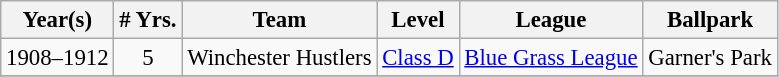<table class="wikitable" style="text-align:center; font-size: 95%;">
<tr>
<th>Year(s)</th>
<th># Yrs.</th>
<th>Team</th>
<th>Level</th>
<th>League</th>
<th>Ballpark</th>
</tr>
<tr>
<td>1908–1912</td>
<td>5</td>
<td>Winchester Hustlers</td>
<td><a href='#'>Class D</a></td>
<td><a href='#'>Blue Grass League</a></td>
<td>Garner's Park</td>
</tr>
<tr>
</tr>
</table>
